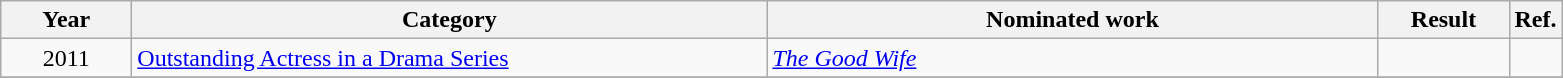<table class=wikitable>
<tr>
<th scope="col" style="width:5em;">Year</th>
<th scope="col" style="width:26em;">Category</th>
<th scope="col" style="width:25em;">Nominated work</th>
<th scope="col" style="width:5em;">Result</th>
<th>Ref.</th>
</tr>
<tr>
<td style="text-align:center;">2011</td>
<td><a href='#'>Outstanding Actress in a Drama Series</a></td>
<td><em><a href='#'>The Good Wife</a></em></td>
<td></td>
<td></td>
</tr>
<tr>
</tr>
</table>
